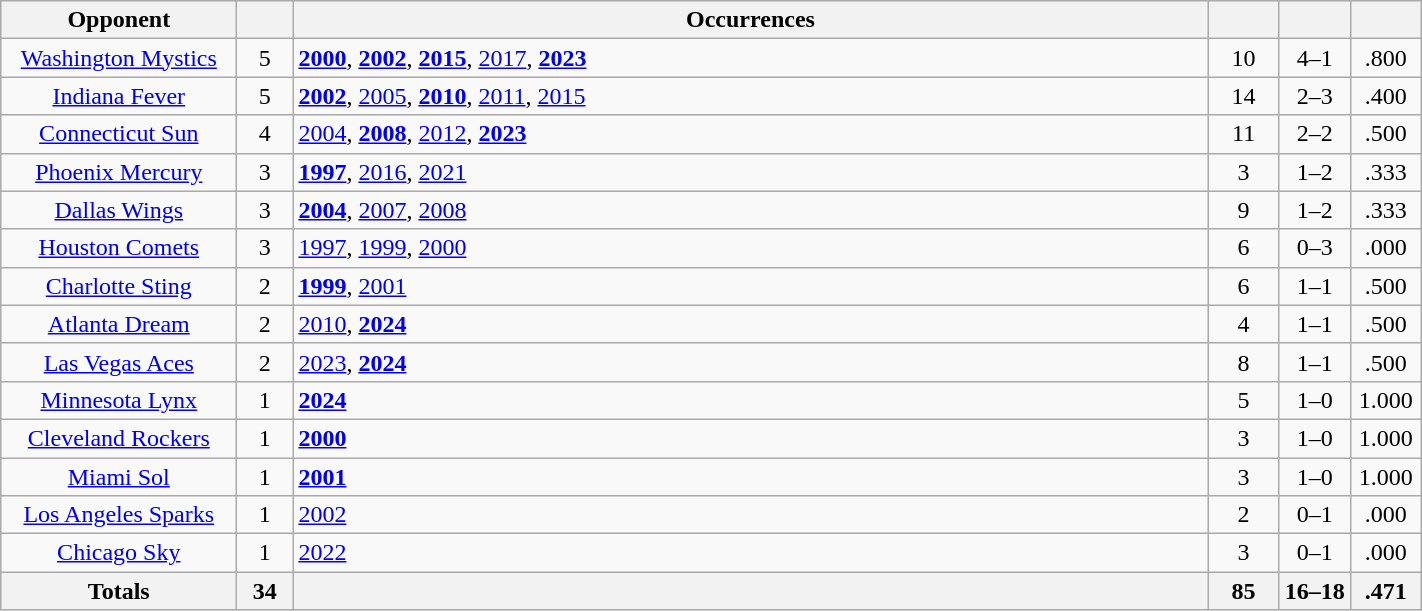<table class="wikitable sortable" style="text-align: center; width: 75%;">
<tr>
<th width="150">Opponent</th>
<th width="30"></th>
<th>Occurrences</th>
<th width="40"></th>
<th width="40"></th>
<th width="40"></th>
</tr>
<tr>
<td><a href='#'>Washington Mystics</a></td>
<td>5</td>
<td align=left><strong><a href='#'>2000</a></strong>, <strong><a href='#'>2002</a></strong>, <strong><a href='#'>2015</a></strong>, <a href='#'>2017</a>, <a href='#'><strong>2023</strong></a></td>
<td>10</td>
<td>4–1</td>
<td>.800</td>
</tr>
<tr>
<td><a href='#'>Indiana Fever</a></td>
<td>5</td>
<td align=left><strong><a href='#'>2002</a></strong>, <a href='#'>2005</a>, <strong><a href='#'>2010</a></strong>, <a href='#'>2011</a>, <a href='#'>2015</a></td>
<td>14</td>
<td>2–3</td>
<td>.400</td>
</tr>
<tr>
<td><a href='#'>Connecticut Sun</a></td>
<td>4</td>
<td align="left"><a href='#'>2004</a>, <strong><a href='#'>2008</a></strong>, <a href='#'>2012</a>, <strong><a href='#'>2023</a></strong></td>
<td>11</td>
<td>2–2</td>
<td>.500</td>
</tr>
<tr>
<td><a href='#'>Phoenix Mercury</a></td>
<td>3</td>
<td align="left"><strong><a href='#'>1997</a></strong>, <a href='#'>2016</a>, <a href='#'>2021</a></td>
<td>3</td>
<td>1–2</td>
<td>.333</td>
</tr>
<tr>
<td><a href='#'>Dallas Wings</a></td>
<td>3</td>
<td align="left"><strong><a href='#'>2004</a></strong>, <a href='#'>2007</a>, <a href='#'>2008</a></td>
<td>9</td>
<td>1–2</td>
<td>.333</td>
</tr>
<tr>
<td><a href='#'>Houston Comets</a></td>
<td>3</td>
<td align=left><a href='#'>1997</a>, <a href='#'>1999</a>, <a href='#'>2000</a></td>
<td>6</td>
<td>0–3</td>
<td>.000</td>
</tr>
<tr>
<td><a href='#'>Charlotte Sting</a></td>
<td>2</td>
<td align=left><strong><a href='#'>1999</a></strong>, <a href='#'>2001</a></td>
<td>6</td>
<td>1–1</td>
<td>.500</td>
</tr>
<tr>
<td><a href='#'>Atlanta Dream</a></td>
<td>2</td>
<td align="left"><a href='#'>2010</a>, <strong><a href='#'>2024</a></strong></td>
<td>4</td>
<td>1–1</td>
<td>.500</td>
</tr>
<tr>
<td><a href='#'>Las Vegas Aces</a></td>
<td>2</td>
<td align="left"><a href='#'>2023</a>, <strong><a href='#'>2024</a></strong></td>
<td>8</td>
<td>1–1</td>
<td>.500</td>
</tr>
<tr>
<td><a href='#'>Minnesota Lynx</a></td>
<td>1</td>
<td align=left><strong><a href='#'>2024</a></strong></td>
<td>5</td>
<td>1–0</td>
<td>1.000</td>
</tr>
<tr>
<td><a href='#'>Cleveland Rockers</a></td>
<td>1</td>
<td align=left><strong><a href='#'>2000</a></strong></td>
<td>3</td>
<td>1–0</td>
<td>1.000</td>
</tr>
<tr>
<td><a href='#'>Miami Sol</a></td>
<td>1</td>
<td align=left><strong><a href='#'>2001</a></strong></td>
<td>3</td>
<td>1–0</td>
<td>1.000</td>
</tr>
<tr>
<td><a href='#'>Los Angeles Sparks</a></td>
<td>1</td>
<td align="left"><a href='#'>2002</a></td>
<td>2</td>
<td>0–1</td>
<td>.000</td>
</tr>
<tr>
<td><a href='#'>Chicago Sky</a></td>
<td>1</td>
<td align=left><a href='#'>2022</a></td>
<td>3</td>
<td>0–1</td>
<td>.000</td>
</tr>
<tr>
<th width="150">Totals</th>
<th width="30">34</th>
<th></th>
<th width="40">85</th>
<th width="40">16–18</th>
<th width="40">.471</th>
</tr>
</table>
